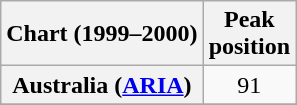<table class="wikitable sortable plainrowheaders" style="text-align:center">
<tr>
<th>Chart (1999–2000)</th>
<th>Peak<br>position</th>
</tr>
<tr>
<th scope="row">Australia (<a href='#'>ARIA</a>)</th>
<td>91</td>
</tr>
<tr>
</tr>
<tr>
</tr>
<tr>
</tr>
<tr>
</tr>
<tr>
</tr>
<tr>
</tr>
<tr>
</tr>
<tr>
</tr>
<tr>
</tr>
</table>
